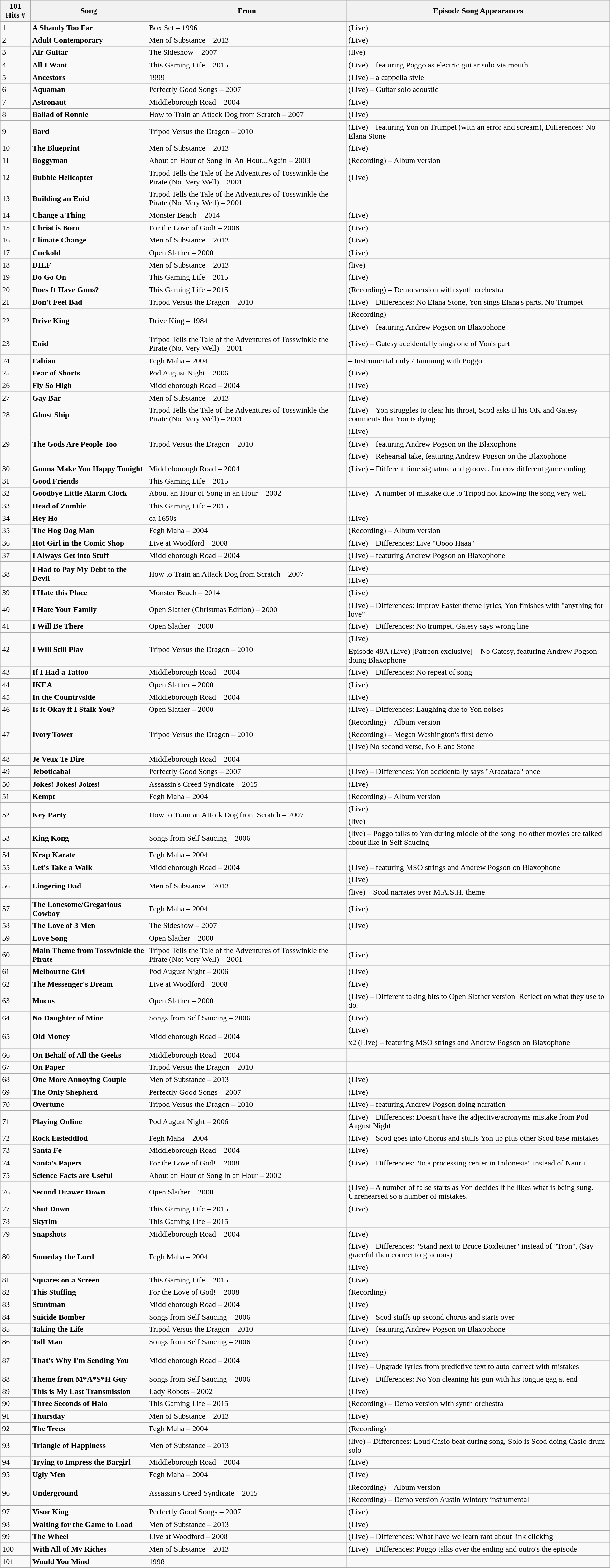<table class="wikitable">
<tr>
<th>101 Hits #</th>
<th>Song</th>
<th>From</th>
<th>Episode Song Appearances</th>
</tr>
<tr>
<td>1</td>
<td><strong>A Shandy Too Far</strong></td>
<td>Box Set  – 1996</td>
<td> (Live)</td>
</tr>
<tr>
<td>2</td>
<td><strong>Adult Contemporary</strong></td>
<td>Men of Substance – 2013</td>
<td> (Live)</td>
</tr>
<tr>
<td>3</td>
<td><strong>Air Guitar</strong></td>
<td>The Sideshow – 2007</td>
<td> (live)</td>
</tr>
<tr>
<td>4</td>
<td><strong>All I Want</strong></td>
<td>This Gaming Life – 2015</td>
<td> (Live) – featuring Poggo as electric guitar solo via mouth</td>
</tr>
<tr>
<td>5</td>
<td><strong>Ancestors</strong></td>
<td>1999</td>
<td> (Live) –  a cappella style</td>
</tr>
<tr>
<td>6</td>
<td><strong>Aquaman</strong></td>
<td>Perfectly Good Songs – 2007</td>
<td> (Live) – Guitar solo acoustic</td>
</tr>
<tr>
<td>7</td>
<td><strong>Astronaut</strong></td>
<td>Middleborough Road – 2004</td>
<td> (Live)</td>
</tr>
<tr>
<td>8</td>
<td><strong>Ballad of Ronnie</strong></td>
<td>How to Train an Attack Dog from Scratch – 2007</td>
<td> (Live)</td>
</tr>
<tr>
<td>9</td>
<td><strong>Bard</strong></td>
<td>Tripod Versus the Dragon – 2010</td>
<td> (Live) – featuring Yon on Trumpet (with an error and scream), Differences:  No Elana Stone</td>
</tr>
<tr>
<td>10</td>
<td><strong>The Blueprint</strong></td>
<td>Men of Substance – 2013</td>
<td> (Live)</td>
</tr>
<tr>
<td>11</td>
<td><strong>Boggyman</strong></td>
<td>About an Hour of Song-In-An-Hour...Again – 2003</td>
<td> (Recording) – Album version</td>
</tr>
<tr>
<td>12</td>
<td><strong>Bubble Helicopter</strong></td>
<td>Tripod Tells the Tale of the Adventures of Tosswinkle the Pirate (Not Very Well) –  2001</td>
<td> (Live)</td>
</tr>
<tr>
<td>13</td>
<td><strong>Building an Enid</strong></td>
<td>Tripod Tells the Tale of the Adventures of Tosswinkle the Pirate (Not Very Well) –  2001</td>
<td></td>
</tr>
<tr>
<td>14</td>
<td><strong>Change a Thing</strong></td>
<td>Monster Beach – 2014</td>
<td> (Live)</td>
</tr>
<tr>
<td>15</td>
<td><strong>Christ is Born</strong></td>
<td>For the Love of God! – 2008</td>
<td> (Live)</td>
</tr>
<tr>
<td>16</td>
<td><strong>Climate Change</strong></td>
<td>Men of Substance – 2013</td>
<td> (Live)</td>
</tr>
<tr>
<td>17</td>
<td><strong>Cuckold</strong></td>
<td>Open Slather – 2000</td>
<td> (Live)</td>
</tr>
<tr>
<td>18</td>
<td><strong>DILF</strong></td>
<td>Men of Substance – 2013</td>
<td> (live)</td>
</tr>
<tr>
<td>19</td>
<td><strong>Do Go On</strong></td>
<td>This Gaming Life – 2015</td>
<td> (Live)</td>
</tr>
<tr>
<td>20</td>
<td><strong>Does It Have Guns?</strong></td>
<td>This Gaming Life – 2015</td>
<td> (Recording) – Demo version with synth orchestra</td>
</tr>
<tr>
<td>21</td>
<td><strong>Don't Feel Bad</strong></td>
<td>Tripod Versus the Dragon – 2010</td>
<td> (Live) – Differences: No Elana Stone, Yon sings Elana's parts, No Trumpet</td>
</tr>
<tr>
<td rowspan="2">22</td>
<td rowspan="2"><strong>Drive King</strong></td>
<td rowspan="2">Drive King – 1984</td>
<td> (Recording)</td>
</tr>
<tr>
<td> (Live)  – featuring Andrew Pogson on Blaxophone</td>
</tr>
<tr>
<td>23</td>
<td><strong>Enid</strong></td>
<td>Tripod Tells the Tale of the Adventures of Tosswinkle the Pirate (Not Very Well) –  2001</td>
<td> (Live) – Gatesy accidentally sings one of Yon's part</td>
</tr>
<tr>
<td>24</td>
<td><strong>Fabian</strong></td>
<td>Fegh Maha – 2004</td>
<td> – Instrumental only / Jamming with Poggo</td>
</tr>
<tr>
<td>25</td>
<td><strong>Fear of Shorts</strong></td>
<td>Pod August Night – 2006</td>
<td> (Live)</td>
</tr>
<tr>
<td>26</td>
<td><strong>Fly So High</strong></td>
<td>Middleborough Road – 2004</td>
<td> (Live)</td>
</tr>
<tr>
<td>27</td>
<td><strong>Gay Bar</strong></td>
<td>Men of Substance – 2013</td>
<td> (Live)</td>
</tr>
<tr>
<td>28</td>
<td><strong>Ghost Ship</strong></td>
<td>Tripod Tells the Tale of the Adventures of Tosswinkle the Pirate (Not Very Well) –  2001</td>
<td> (Live) – Yon struggles to clear his throat, Scod asks if his OK and Gatesy comments that Yon is dying</td>
</tr>
<tr>
<td rowspan="3">29</td>
<td rowspan="3"><strong>The Gods Are People Too</strong></td>
<td rowspan="3">Tripod Versus the Dragon – 2010</td>
<td> (Live)</td>
</tr>
<tr>
<td> (Live) – featuring Andrew Pogson on the Blaxophone</td>
</tr>
<tr>
<td> (Live) – Rehearsal take, featuring Andrew Pogson on the Blaxophone</td>
</tr>
<tr>
<td>30</td>
<td><strong>Gonna Make You Happy Tonight</strong></td>
<td>Middleborough Road – 2004</td>
<td> (Live) – Different time signature and groove. Improv different game ending</td>
</tr>
<tr>
<td>31</td>
<td><strong>Good Friends</strong></td>
<td>This Gaming Life – 2015</td>
<td></td>
</tr>
<tr>
<td>32</td>
<td><strong>Goodbye Little Alarm Clock</strong></td>
<td>About an Hour of Song in an Hour – 2002</td>
<td> (Live) – A number of mistake due to Tripod not knowing the song very well</td>
</tr>
<tr>
<td>33</td>
<td><strong>Head of Zombie</strong></td>
<td>This Gaming Life – 2015</td>
<td></td>
</tr>
<tr>
<td>34</td>
<td><strong>Hey Ho</strong></td>
<td>ca 1650s</td>
<td> (Live)</td>
</tr>
<tr>
<td>35</td>
<td><strong>The Hog Dog Man</strong></td>
<td>Fegh Maha – 2004</td>
<td> (Recording) – Album version</td>
</tr>
<tr>
<td>36</td>
<td><strong>Hot Girl in the Comic Shop</strong></td>
<td>Live at Woodford – 2008</td>
<td> (Live) – Differences: Live "Oooo Haaa"</td>
</tr>
<tr>
<td>37</td>
<td><strong>I Always Get into Stuff</strong></td>
<td>Middleborough Road – 2004</td>
<td> (Live) – featuring Andrew Pogson on Blaxophone</td>
</tr>
<tr>
<td rowspan="2">38</td>
<td rowspan="2"><strong>I Had to Pay My Debt to the Devil</strong></td>
<td rowspan="2">How to Train an Attack Dog from Scratch – 2007</td>
<td> (Live)</td>
</tr>
<tr>
<td> (Live)</td>
</tr>
<tr>
<td>39</td>
<td><strong>I Hate this Place</strong></td>
<td>Monster Beach – 2014</td>
<td> (Live)</td>
</tr>
<tr>
<td>40</td>
<td><strong>I Hate Your Family</strong></td>
<td>Open Slather (Christmas Edition) – 2000</td>
<td> (Live) – Differences: Improv Easter theme lyrics, Yon finishes with  "anything for love"</td>
</tr>
<tr>
<td>41</td>
<td><strong>I Will Be There</strong></td>
<td>Open Slather – 2000</td>
<td> (Live) – Differences: No trumpet, Gatesy says wrong line</td>
</tr>
<tr>
<td rowspan="2">42</td>
<td rowspan="2"><strong>I Will Still Play</strong></td>
<td rowspan="2">Tripod Versus the Dragon – 2010</td>
<td> (Live)</td>
</tr>
<tr>
<td>Episode 49A (Live) [Patreon exclusive] – No Gatesy, featuring Andrew Pogson doing Blaxophone</td>
</tr>
<tr>
<td>43</td>
<td><strong>If I Had a Tattoo</strong></td>
<td>Middleborough Road – 2004</td>
<td> (Live) – Differences: No repeat of song</td>
</tr>
<tr>
<td>44</td>
<td><strong>IKEA</strong></td>
<td>Open Slather – 2000</td>
<td> (Live)</td>
</tr>
<tr>
<td>45</td>
<td><strong>In the Countryside</strong></td>
<td>Middleborough Road – 2004</td>
<td> (Live)</td>
</tr>
<tr>
<td>46</td>
<td><strong>Is it Okay if I Stalk You?</strong></td>
<td>Open Slather – 2000</td>
<td> (Live) – Differences: Laughing due to Yon noises</td>
</tr>
<tr>
<td rowspan="3">47</td>
<td rowspan="3"><strong>Ivory Tower</strong></td>
<td rowspan="3">Tripod Versus the Dragon – 2010</td>
<td> (Recording) – Album version</td>
</tr>
<tr>
<td> (Recording) – Megan Washington's first demo</td>
</tr>
<tr>
<td> (Live) No second verse, No Elana Stone</td>
</tr>
<tr>
<td>48</td>
<td><strong>Je Veux Te Dire</strong></td>
<td>Middleborough Road – 2004</td>
<td></td>
</tr>
<tr>
<td>49</td>
<td><strong>Jeboticabal</strong></td>
<td>Perfectly Good Songs – 2007</td>
<td> (Live) – Differences: Yon accidentally says "Aracataca" once</td>
</tr>
<tr>
<td>50</td>
<td><strong>Jokes! Jokes! Jokes!</strong></td>
<td>Assassin's Creed Syndicate – 2015</td>
<td> (Live)</td>
</tr>
<tr>
<td>51</td>
<td><strong>Kempt</strong></td>
<td>Fegh Maha – 2004</td>
<td> (Recording) – Album version</td>
</tr>
<tr>
<td rowspan="2">52</td>
<td rowspan="2"><strong>Key Party</strong></td>
<td rowspan="2">How to Train an Attack Dog from Scratch – 2007</td>
<td> (Live)</td>
</tr>
<tr>
<td> (live)</td>
</tr>
<tr>
<td>53</td>
<td><strong>King Kong</strong></td>
<td>Songs from Self Saucing – 2006</td>
<td> (live) – Poggo talks to Yon during middle of the song, no other movies are talked about like in Self Saucing</td>
</tr>
<tr>
<td>54</td>
<td><strong>Krap Karate</strong></td>
<td>Fegh Maha – 2004</td>
<td></td>
</tr>
<tr>
<td>55</td>
<td><strong>Let's Take a Walk</strong></td>
<td>Middleborough Road – 2004</td>
<td> (Live) – featuring MSO strings and Andrew Pogson on Blaxophone</td>
</tr>
<tr>
<td rowspan="2">56</td>
<td rowspan="2"><strong>Lingering Dad</strong></td>
<td rowspan="2">Men of Substance – 2013</td>
<td> (Live)</td>
</tr>
<tr>
<td> (live) – Scod narrates over M.A.S.H. theme</td>
</tr>
<tr>
<td>57</td>
<td><strong>The Lonesome/Gregarious Cowboy</strong></td>
<td>Fegh Maha – 2004</td>
<td> (Live)</td>
</tr>
<tr>
<td>58</td>
<td><strong>The Love of 3 Men</strong></td>
<td>The Sideshow – 2007</td>
<td> (Live)</td>
</tr>
<tr>
<td>59</td>
<td><strong>Love Song</strong></td>
<td>Open Slather – 2000</td>
<td></td>
</tr>
<tr>
<td>60</td>
<td><strong>Main Theme from Tosswinkle the Pirate</strong></td>
<td>Tripod Tells the Tale of the Adventures of Tosswinkle the Pirate (Not Very Well) –  2001</td>
<td> (Live)</td>
</tr>
<tr>
<td>61</td>
<td><strong>Melbourne Girl</strong></td>
<td>Pod August Night – 2006</td>
<td> (Live)</td>
</tr>
<tr>
<td>62</td>
<td><strong>The Messenger's Dream</strong></td>
<td>Live at Woodford – 2008</td>
<td> (Live)</td>
</tr>
<tr>
<td>63</td>
<td><strong>Mucus</strong></td>
<td>Open Slather – 2000</td>
<td> (Live) – Different taking bits to Open Slather version. Reflect on what they use to do.</td>
</tr>
<tr>
<td>64</td>
<td><strong>No Daughter of Mine</strong></td>
<td>Songs from Self Saucing – 2006</td>
<td> (Live)</td>
</tr>
<tr>
<td rowspan="2">65</td>
<td rowspan="2"><strong>Old Money</strong></td>
<td rowspan="2">Middleborough Road – 2004</td>
<td> (Live)</td>
</tr>
<tr>
<td> x2 (Live) – featuring MSO strings and Andrew Pogson on Blaxophone</td>
</tr>
<tr>
<td>66</td>
<td><strong>On Behalf of All the Geeks</strong></td>
<td>Middleborough Road – 2004</td>
<td></td>
</tr>
<tr>
<td>67</td>
<td><strong>On Paper</strong></td>
<td>Tripod Versus the Dragon – 2010</td>
<td></td>
</tr>
<tr>
<td>68</td>
<td><strong>One More Annoying Couple</strong></td>
<td>Men of Substance – 2013</td>
<td> (Live)</td>
</tr>
<tr>
<td>69</td>
<td><strong>The Only Shepherd</strong></td>
<td>Perfectly Good Songs – 2007</td>
<td> (Live)</td>
</tr>
<tr>
<td>70</td>
<td><strong>Overtune</strong></td>
<td>Tripod Versus the Dragon – 2010</td>
<td> (Live) – featuring Andrew Pogson doing narration</td>
</tr>
<tr>
<td>71</td>
<td><strong>Playing Online</strong></td>
<td>Pod August Night – 2006</td>
<td> (Live) – Differences: Doesn't have the adjective/acronyms mistake from Pod August Night</td>
</tr>
<tr>
<td>72</td>
<td><strong>Rock Eisteddfod</strong></td>
<td>Fegh Maha – 2004</td>
<td> (Live) – Scod goes into Chorus and stuffs Yon up plus other Scod base mistakes</td>
</tr>
<tr>
<td>73</td>
<td><strong>Santa Fe</strong></td>
<td>Middleborough Road – 2004</td>
<td> (Live)</td>
</tr>
<tr>
<td>74</td>
<td><strong>Santa's Papers</strong></td>
<td>For the Love of God! – 2008</td>
<td> (Live) – Differences: "to a processing center in Indonesia" instead of Nauru</td>
</tr>
<tr>
<td>75</td>
<td><strong>Science Facts are Useful</strong></td>
<td>About an Hour of Song in an Hour – 2002</td>
<td></td>
</tr>
<tr>
<td>76</td>
<td><strong>Second Drawer Down</strong></td>
<td>Open Slather – 2000</td>
<td> (Live) – A number of false starts as Yon decides if he likes what is being sung. Unrehearsed so a number of mistakes.</td>
</tr>
<tr>
<td>77</td>
<td><strong>Shut Down</strong></td>
<td>This Gaming Life – 2015</td>
<td> (Live)</td>
</tr>
<tr>
<td>78</td>
<td><strong>Skyrim</strong></td>
<td>This Gaming Life – 2015</td>
<td></td>
</tr>
<tr>
<td>79</td>
<td><strong>Snapshots</strong></td>
<td>Middleborough Road – 2004</td>
<td> (Live)</td>
</tr>
<tr>
<td rowspan="2">80</td>
<td rowspan="2"><strong>Someday the Lord</strong></td>
<td rowspan="2">Fegh Maha – 2004</td>
<td> (Live)  – Differences: "Stand next to Bruce Boxleitner" instead of "Tron", (Say graceful then correct to gracious)</td>
</tr>
<tr>
<td> (Live)</td>
</tr>
<tr>
<td>81</td>
<td><strong>Squares on a Screen</strong></td>
<td>This Gaming Life – 2015</td>
<td> (Live)</td>
</tr>
<tr>
<td>82</td>
<td><strong>This Stuffing</strong></td>
<td>For the Love of God! – 2008</td>
<td> (Recording)</td>
</tr>
<tr>
<td>83</td>
<td><strong>Stuntman</strong></td>
<td>Middleborough Road – 2004</td>
<td> (Live)</td>
</tr>
<tr>
<td>84</td>
<td><strong>Suicide Bomber</strong></td>
<td>Songs from Self Saucing – 2006</td>
<td> (Live) – Scod stuffs up second chorus and starts over</td>
</tr>
<tr>
<td>85</td>
<td><strong>Taking the Life</strong></td>
<td>Tripod Versus the Dragon – 2010</td>
<td> (Live) – featuring Andrew Pogson on Blaxophone</td>
</tr>
<tr>
<td>86</td>
<td><strong>Tall Man</strong></td>
<td>Songs from Self Saucing – 2006</td>
<td> (Live)</td>
</tr>
<tr>
<td rowspan="2">87</td>
<td rowspan="2"><strong>That's Why I'm Sending You</strong></td>
<td rowspan="2">Middleborough Road – 2004</td>
<td> (Live)</td>
</tr>
<tr>
<td> (Live) – Upgrade lyrics from predictive text to auto-correct with mistakes</td>
</tr>
<tr>
<td>88</td>
<td><strong>Theme from M*A*S*H Guy</strong></td>
<td>Songs from Self Saucing – 2006</td>
<td> (Live)  – Differences: No Yon cleaning his gun with his tongue gag at end</td>
</tr>
<tr>
<td>89</td>
<td><strong>This is My Last Transmission</strong></td>
<td>Lady Robots – 2002</td>
<td> (Live)</td>
</tr>
<tr>
<td>90</td>
<td><strong>Three Seconds of Halo</strong></td>
<td>This Gaming Life – 2015</td>
<td> (Recording) – Demo version with synth orchestra</td>
</tr>
<tr>
<td>91</td>
<td><strong>Thursday</strong></td>
<td>Men of Substance – 2013</td>
<td> (Live)</td>
</tr>
<tr>
<td>92</td>
<td><strong>The Trees</strong></td>
<td>Fegh Maha – 2004</td>
<td> (Recording)</td>
</tr>
<tr>
<td>93</td>
<td><strong>Triangle of Happiness</strong></td>
<td>Men of Substance – 2013</td>
<td> (live) – Differences: Loud Casio beat during song, Solo is Scod doing Casio drum solo</td>
</tr>
<tr>
<td>94</td>
<td><strong>Trying to Impress the Bargirl</strong></td>
<td>Middleborough Road – 2004</td>
<td> (Live)</td>
</tr>
<tr>
<td>95</td>
<td><strong>Ugly Men</strong></td>
<td>Fegh Maha – 2004</td>
<td> (Live)</td>
</tr>
<tr>
<td rowspan="2">96</td>
<td rowspan="2"><strong>Underground</strong></td>
<td rowspan="2">Assassin's Creed Syndicate – 2015</td>
<td> (Recording) – Album version</td>
</tr>
<tr>
<td> (Recording) – Demo version Austin Wintory instrumental</td>
</tr>
<tr>
<td>97</td>
<td><strong>Visor King</strong></td>
<td>Perfectly Good Songs – 2007</td>
<td> (Live)</td>
</tr>
<tr>
<td>98</td>
<td><strong>Waiting for the Game to Load</strong></td>
<td>Men of Substance – 2013</td>
<td> (Live)</td>
</tr>
<tr>
<td>99</td>
<td><strong>The Wheel</strong></td>
<td>Live at Woodford – 2008</td>
<td> (Live) – Differences: What have we learn rant about link clicking</td>
</tr>
<tr>
<td>100</td>
<td><strong>With All of My Riches</strong></td>
<td>Men of Substance – 2013</td>
<td> (Live) – Differences: Poggo talks over the ending and outro's the episode</td>
</tr>
<tr>
<td>101</td>
<td><strong>Would You Mind</strong></td>
<td>1998</td>
<td></td>
</tr>
</table>
